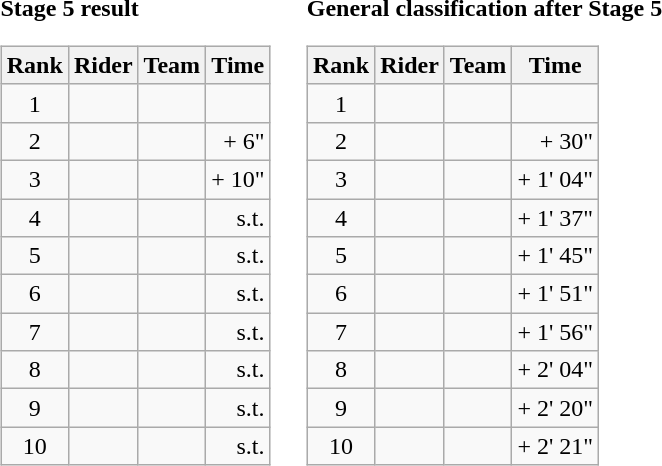<table>
<tr>
<td><strong>Stage 5 result</strong><br><table class="wikitable">
<tr>
<th scope="col">Rank</th>
<th scope="col">Rider</th>
<th scope="col">Team</th>
<th scope="col">Time</th>
</tr>
<tr>
<td style="text-align:center;">1</td>
<td></td>
<td></td>
<td style="text-align:right;"></td>
</tr>
<tr>
<td style="text-align:center;">2</td>
<td></td>
<td></td>
<td style="text-align:right;">+ 6"</td>
</tr>
<tr>
<td style="text-align:center;">3</td>
<td></td>
<td></td>
<td style="text-align:right;">+ 10"</td>
</tr>
<tr>
<td style="text-align:center;">4</td>
<td></td>
<td></td>
<td style="text-align:right;">s.t.</td>
</tr>
<tr>
<td style="text-align:center;">5</td>
<td></td>
<td></td>
<td style="text-align:right;">s.t.</td>
</tr>
<tr>
<td style="text-align:center;">6</td>
<td></td>
<td></td>
<td style="text-align:right;">s.t.</td>
</tr>
<tr>
<td style="text-align:center;">7</td>
<td></td>
<td></td>
<td style="text-align:right;">s.t.</td>
</tr>
<tr>
<td style="text-align:center;">8</td>
<td></td>
<td></td>
<td style="text-align:right;">s.t.</td>
</tr>
<tr>
<td style="text-align:center;">9</td>
<td></td>
<td></td>
<td style="text-align:right;">s.t.</td>
</tr>
<tr>
<td style="text-align:center;">10</td>
<td></td>
<td></td>
<td style="text-align:right;">s.t.</td>
</tr>
</table>
</td>
<td></td>
<td><strong>General classification after Stage 5</strong><br><table class="wikitable">
<tr>
<th scope="col">Rank</th>
<th scope="col">Rider</th>
<th scope="col">Team</th>
<th scope="col">Time</th>
</tr>
<tr>
<td style="text-align:center;">1</td>
<td></td>
<td></td>
<td style="text-align:right;"></td>
</tr>
<tr>
<td style="text-align:center;">2</td>
<td></td>
<td></td>
<td style="text-align:right;">+ 30"</td>
</tr>
<tr>
<td style="text-align:center;">3</td>
<td></td>
<td></td>
<td style="text-align:right;">+ 1' 04"</td>
</tr>
<tr>
<td style="text-align:center;">4</td>
<td></td>
<td></td>
<td style="text-align:right;">+ 1' 37"</td>
</tr>
<tr>
<td style="text-align:center;">5</td>
<td></td>
<td></td>
<td style="text-align:right;">+ 1' 45"</td>
</tr>
<tr>
<td style="text-align:center;">6</td>
<td></td>
<td></td>
<td style="text-align:right;">+ 1' 51"</td>
</tr>
<tr>
<td style="text-align:center;">7</td>
<td></td>
<td></td>
<td style="text-align:right;">+ 1' 56"</td>
</tr>
<tr>
<td style="text-align:center;">8</td>
<td></td>
<td></td>
<td style="text-align:right;">+ 2' 04"</td>
</tr>
<tr>
<td style="text-align:center;">9</td>
<td></td>
<td></td>
<td style="text-align:right;">+ 2' 20"</td>
</tr>
<tr>
<td style="text-align:center;">10</td>
<td></td>
<td></td>
<td style="text-align:right;">+ 2' 21"</td>
</tr>
</table>
</td>
</tr>
</table>
